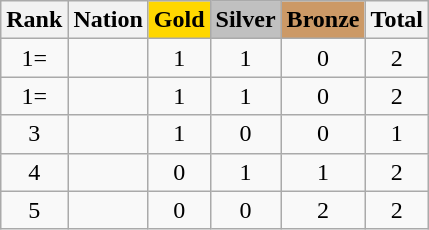<table class="wikitable sortable" style="text-align:center">
<tr>
<th>Rank</th>
<th>Nation</th>
<th style="background-color:gold">Gold</th>
<th style="background-color:silver">Silver</th>
<th style="background-color:#cc9966">Bronze</th>
<th>Total</th>
</tr>
<tr>
<td>1=</td>
<td align=left></td>
<td>1</td>
<td>1</td>
<td>0</td>
<td>2</td>
</tr>
<tr>
<td>1=</td>
<td align=left></td>
<td>1</td>
<td>1</td>
<td>0</td>
<td>2</td>
</tr>
<tr>
<td>3</td>
<td align=left></td>
<td>1</td>
<td>0</td>
<td>0</td>
<td>1</td>
</tr>
<tr>
<td>4</td>
<td align=left></td>
<td>0</td>
<td>1</td>
<td>1</td>
<td>2</td>
</tr>
<tr>
<td>5</td>
<td align=left></td>
<td>0</td>
<td>0</td>
<td>2</td>
<td>2</td>
</tr>
</table>
